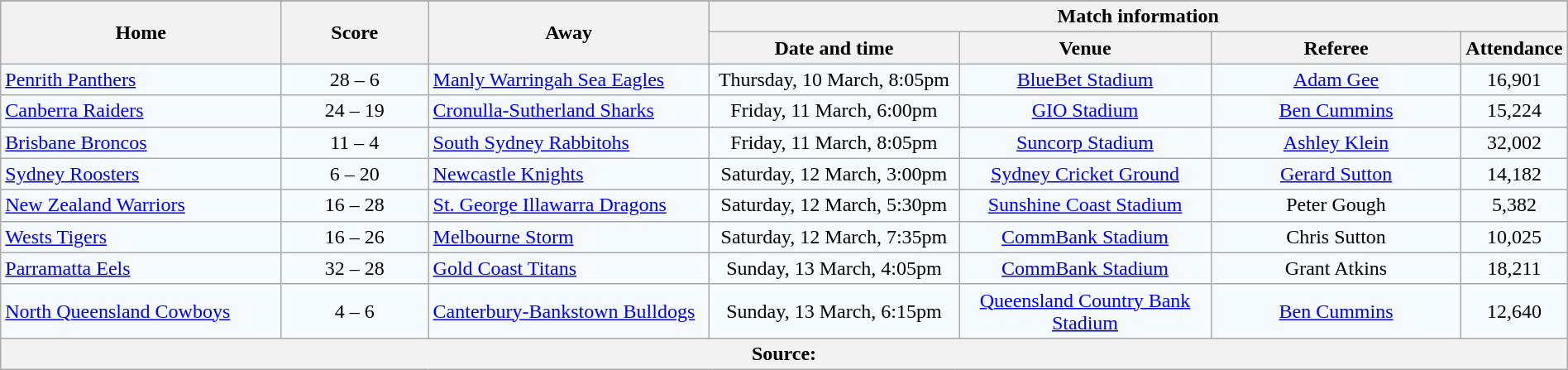<table class="wikitable" style="border-collapse:collapse; text-align:center; width:100%;">
<tr style="background:#c1d8ff;">
</tr>
<tr style="background:#c1d8ff;">
<th rowspan="2" style="width:19%;">Home</th>
<th rowspan="2" style="width:10%;">Score</th>
<th rowspan="2" style="width:19%;">Away</th>
<th colspan="6">Match information</th>
</tr>
<tr style="background:#efefef;">
<th width=17%>Date and time</th>
<th width=17%>Venue</th>
<th width=17%>Referee</th>
<th width=5%>Attendance</th>
</tr>
<tr style="text-align:center; background:#f5faff;">
<td align="left"> <a href='#'>Penrith Panthers</a></td>
<td>28 – 6</td>
<td align="left"> <a href='#'>Manly Warringah Sea Eagles</a></td>
<td>Thursday, 10 March, 8:05pm</td>
<td><a href='#'>BlueBet Stadium</a></td>
<td><a href='#'>Adam Gee</a></td>
<td>16,901</td>
</tr>
<tr style="text-align:center; background:#f5faff;">
<td align="left"> <a href='#'>Canberra Raiders</a></td>
<td>24 – 19</td>
<td align="left"> <a href='#'>Cronulla-Sutherland Sharks</a></td>
<td>Friday, 11 March, 6:00pm</td>
<td><a href='#'>GIO Stadium</a></td>
<td><a href='#'>Ben Cummins</a></td>
<td>15,224</td>
</tr>
<tr style="text-align:center; background:#f5faff;">
<td align="left"> <a href='#'>Brisbane Broncos</a></td>
<td>11 – 4</td>
<td align="left"> <a href='#'>South Sydney Rabbitohs</a></td>
<td>Friday, 11 March, 8:05pm</td>
<td><a href='#'>Suncorp Stadium</a></td>
<td><a href='#'>Ashley Klein</a></td>
<td>32,002</td>
</tr>
<tr style="text-align:center; background:#f5faff;">
<td align="left"> <a href='#'>Sydney Roosters</a></td>
<td>6 – 20</td>
<td align="left"> <a href='#'>Newcastle Knights</a></td>
<td>Saturday, 12 March, 3:00pm</td>
<td><a href='#'>Sydney Cricket Ground</a></td>
<td><a href='#'>Gerard Sutton</a></td>
<td>14,182</td>
</tr>
<tr style="text-align:center; background:#f5faff;">
<td align="left"> <a href='#'>New Zealand Warriors</a></td>
<td>16 – 28</td>
<td align="left"> <a href='#'>St. George Illawarra Dragons</a></td>
<td>Saturday, 12 March, 5:30pm</td>
<td><a href='#'>Sunshine Coast Stadium</a></td>
<td>Peter Gough</td>
<td>5,382</td>
</tr>
<tr style="text-align:center; background:#f5faff;">
<td align="left"> <a href='#'>Wests Tigers</a></td>
<td>16 – 26</td>
<td align="left"> <a href='#'>Melbourne Storm</a></td>
<td>Saturday, 12 March, 7:35pm</td>
<td><a href='#'>CommBank Stadium</a></td>
<td>Chris Sutton</td>
<td>10,025</td>
</tr>
<tr style="text-align:center; background:#f5faff;">
<td align="left"> <a href='#'>Parramatta Eels</a></td>
<td>32 – 28</td>
<td align="left"> <a href='#'>Gold Coast Titans</a></td>
<td>Sunday, 13 March, 4:05pm</td>
<td><a href='#'>CommBank Stadium</a></td>
<td>Grant Atkins</td>
<td>18,211</td>
</tr>
<tr style="text-align:center; background:#f5faff;">
<td align="left"> <a href='#'>North Queensland Cowboys</a></td>
<td>4 – 6</td>
<td align="left"> <a href='#'>Canterbury-Bankstown Bulldogs</a></td>
<td>Sunday, 13 March, 6:15pm</td>
<td><a href='#'>Queensland Country Bank Stadium</a></td>
<td><a href='#'>Ben Cummins</a></td>
<td>12,640</td>
</tr>
<tr>
<th colspan="7">Source:</th>
</tr>
</table>
